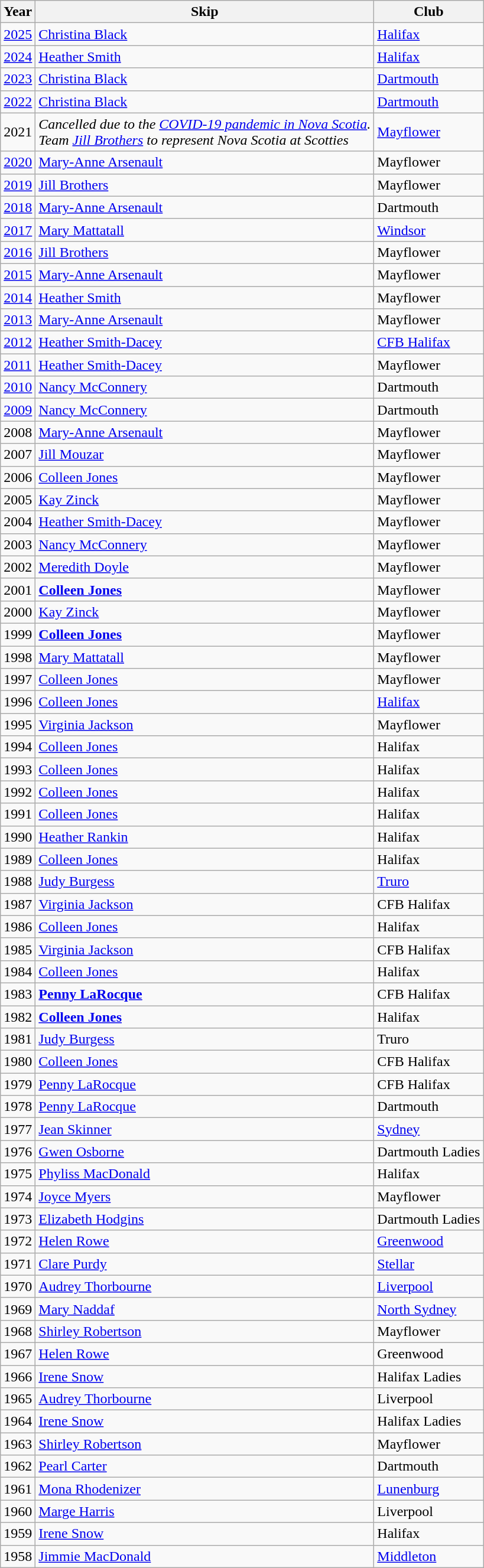<table class="wikitable">
<tr>
<th scope="col">Year</th>
<th scope="col">Skip</th>
<th scope="col">Club</th>
</tr>
<tr>
<td><a href='#'>2025</a></td>
<td><a href='#'>Christina Black</a></td>
<td><a href='#'>Halifax</a></td>
</tr>
<tr>
<td><a href='#'>2024</a></td>
<td><a href='#'>Heather Smith</a></td>
<td><a href='#'>Halifax</a></td>
</tr>
<tr>
<td><a href='#'>2023</a></td>
<td><a href='#'>Christina Black</a></td>
<td><a href='#'>Dartmouth</a></td>
</tr>
<tr>
<td><a href='#'>2022</a></td>
<td><a href='#'>Christina Black</a></td>
<td><a href='#'>Dartmouth</a></td>
</tr>
<tr>
<td>2021</td>
<td><em>Cancelled due to the <a href='#'>COVID-19 pandemic in Nova Scotia</a>.</em><br><em>Team <a href='#'>Jill Brothers</a> to represent Nova Scotia at Scotties</em></td>
<td><a href='#'>Mayflower</a></td>
</tr>
<tr>
<td><a href='#'>2020</a></td>
<td><a href='#'>Mary-Anne Arsenault</a></td>
<td>Mayflower</td>
</tr>
<tr>
<td><a href='#'>2019</a></td>
<td><a href='#'>Jill Brothers</a></td>
<td>Mayflower</td>
</tr>
<tr>
<td><a href='#'>2018</a></td>
<td><a href='#'>Mary-Anne Arsenault</a></td>
<td>Dartmouth</td>
</tr>
<tr>
<td><a href='#'>2017</a></td>
<td><a href='#'>Mary Mattatall</a></td>
<td><a href='#'>Windsor</a></td>
</tr>
<tr>
<td><a href='#'>2016</a></td>
<td><a href='#'>Jill Brothers</a></td>
<td>Mayflower</td>
</tr>
<tr>
<td><a href='#'>2015</a></td>
<td><a href='#'>Mary-Anne Arsenault</a></td>
<td>Mayflower</td>
</tr>
<tr>
<td><a href='#'>2014</a></td>
<td><a href='#'>Heather Smith</a></td>
<td>Mayflower</td>
</tr>
<tr>
<td><a href='#'>2013</a></td>
<td><a href='#'>Mary-Anne Arsenault</a></td>
<td>Mayflower</td>
</tr>
<tr>
<td><a href='#'>2012</a></td>
<td><a href='#'>Heather Smith-Dacey</a></td>
<td><a href='#'>CFB Halifax</a></td>
</tr>
<tr>
<td><a href='#'>2011</a></td>
<td><a href='#'>Heather Smith-Dacey</a></td>
<td>Mayflower</td>
</tr>
<tr>
<td><a href='#'>2010</a></td>
<td><a href='#'>Nancy McConnery</a></td>
<td>Dartmouth</td>
</tr>
<tr>
<td><a href='#'>2009</a></td>
<td><a href='#'>Nancy McConnery</a></td>
<td>Dartmouth</td>
</tr>
<tr>
<td>2008</td>
<td><a href='#'>Mary-Anne Arsenault</a></td>
<td>Mayflower</td>
</tr>
<tr>
<td>2007</td>
<td><a href='#'>Jill Mouzar</a></td>
<td>Mayflower</td>
</tr>
<tr>
<td>2006</td>
<td><a href='#'>Colleen Jones</a></td>
<td>Mayflower</td>
</tr>
<tr>
<td>2005</td>
<td><a href='#'>Kay Zinck</a></td>
<td>Mayflower</td>
</tr>
<tr>
<td>2004</td>
<td><a href='#'>Heather Smith-Dacey</a></td>
<td>Mayflower</td>
</tr>
<tr>
<td>2003</td>
<td><a href='#'>Nancy McConnery</a></td>
<td>Mayflower</td>
</tr>
<tr>
<td>2002</td>
<td><a href='#'>Meredith Doyle</a></td>
<td>Mayflower</td>
</tr>
<tr>
<td>2001</td>
<td><strong><a href='#'>Colleen Jones</a></strong></td>
<td>Mayflower</td>
</tr>
<tr>
<td>2000</td>
<td><a href='#'>Kay Zinck</a></td>
<td>Mayflower</td>
</tr>
<tr>
<td>1999</td>
<td><strong><a href='#'>Colleen Jones</a></strong></td>
<td>Mayflower</td>
</tr>
<tr>
<td>1998</td>
<td><a href='#'>Mary Mattatall</a></td>
<td>Mayflower</td>
</tr>
<tr>
<td>1997</td>
<td><a href='#'>Colleen Jones</a></td>
<td>Mayflower</td>
</tr>
<tr>
<td>1996</td>
<td><a href='#'>Colleen Jones</a></td>
<td><a href='#'>Halifax</a></td>
</tr>
<tr>
<td>1995</td>
<td><a href='#'>Virginia Jackson</a></td>
<td>Mayflower</td>
</tr>
<tr>
<td>1994</td>
<td><a href='#'>Colleen Jones</a></td>
<td>Halifax</td>
</tr>
<tr>
<td>1993</td>
<td><a href='#'>Colleen Jones</a></td>
<td>Halifax</td>
</tr>
<tr>
<td>1992</td>
<td><a href='#'>Colleen Jones</a></td>
<td>Halifax</td>
</tr>
<tr>
<td>1991</td>
<td><a href='#'>Colleen Jones</a></td>
<td>Halifax</td>
</tr>
<tr>
<td>1990</td>
<td><a href='#'>Heather Rankin</a></td>
<td>Halifax</td>
</tr>
<tr>
<td>1989</td>
<td><a href='#'>Colleen Jones</a></td>
<td>Halifax</td>
</tr>
<tr>
<td>1988</td>
<td><a href='#'>Judy Burgess</a></td>
<td><a href='#'>Truro</a></td>
</tr>
<tr>
<td>1987</td>
<td><a href='#'>Virginia Jackson</a></td>
<td>CFB Halifax</td>
</tr>
<tr>
<td>1986</td>
<td><a href='#'>Colleen Jones</a></td>
<td>Halifax</td>
</tr>
<tr>
<td>1985</td>
<td><a href='#'>Virginia Jackson</a></td>
<td>CFB Halifax</td>
</tr>
<tr>
<td>1984</td>
<td><a href='#'>Colleen Jones</a></td>
<td>Halifax</td>
</tr>
<tr>
<td>1983</td>
<td><strong><a href='#'>Penny LaRocque</a></strong></td>
<td>CFB Halifax</td>
</tr>
<tr>
<td>1982</td>
<td><strong><a href='#'>Colleen Jones</a></strong></td>
<td>Halifax</td>
</tr>
<tr>
<td>1981</td>
<td><a href='#'>Judy Burgess</a></td>
<td>Truro</td>
</tr>
<tr>
<td>1980</td>
<td><a href='#'>Colleen Jones</a></td>
<td>CFB Halifax</td>
</tr>
<tr>
<td>1979</td>
<td><a href='#'>Penny LaRocque</a></td>
<td>CFB Halifax</td>
</tr>
<tr>
<td>1978</td>
<td><a href='#'>Penny LaRocque</a></td>
<td>Dartmouth</td>
</tr>
<tr>
<td>1977</td>
<td><a href='#'>Jean Skinner</a></td>
<td><a href='#'>Sydney</a></td>
</tr>
<tr>
<td>1976</td>
<td><a href='#'>Gwen Osborne</a></td>
<td>Dartmouth Ladies</td>
</tr>
<tr>
<td>1975</td>
<td><a href='#'>Phyliss MacDonald</a></td>
<td>Halifax</td>
</tr>
<tr>
<td>1974</td>
<td><a href='#'>Joyce Myers</a></td>
<td>Mayflower</td>
</tr>
<tr>
<td>1973</td>
<td><a href='#'>Elizabeth Hodgins</a></td>
<td>Dartmouth Ladies</td>
</tr>
<tr>
<td>1972</td>
<td><a href='#'>Helen Rowe</a></td>
<td><a href='#'>Greenwood</a></td>
</tr>
<tr>
<td>1971</td>
<td><a href='#'>Clare Purdy</a></td>
<td><a href='#'>Stellar</a></td>
</tr>
<tr>
<td>1970</td>
<td><a href='#'>Audrey Thorbourne</a></td>
<td><a href='#'>Liverpool</a></td>
</tr>
<tr>
<td>1969</td>
<td><a href='#'>Mary Naddaf</a></td>
<td><a href='#'>North Sydney</a></td>
</tr>
<tr>
<td>1968</td>
<td><a href='#'>Shirley Robertson</a></td>
<td>Mayflower</td>
</tr>
<tr>
<td>1967</td>
<td><a href='#'>Helen Rowe</a></td>
<td>Greenwood</td>
</tr>
<tr>
<td>1966</td>
<td><a href='#'>Irene Snow</a></td>
<td>Halifax Ladies</td>
</tr>
<tr>
<td>1965</td>
<td><a href='#'>Audrey Thorbourne</a></td>
<td>Liverpool</td>
</tr>
<tr>
<td>1964</td>
<td><a href='#'>Irene Snow</a></td>
<td>Halifax Ladies</td>
</tr>
<tr>
<td>1963</td>
<td><a href='#'>Shirley Robertson</a></td>
<td>Mayflower</td>
</tr>
<tr>
<td>1962</td>
<td><a href='#'>Pearl Carter</a></td>
<td>Dartmouth</td>
</tr>
<tr>
<td>1961</td>
<td><a href='#'>Mona Rhodenizer</a></td>
<td><a href='#'>Lunenburg</a></td>
</tr>
<tr>
<td>1960</td>
<td><a href='#'>Marge Harris</a></td>
<td>Liverpool</td>
</tr>
<tr>
<td>1959</td>
<td><a href='#'>Irene Snow</a></td>
<td>Halifax</td>
</tr>
<tr>
<td>1958</td>
<td><a href='#'>Jimmie MacDonald</a></td>
<td><a href='#'>Middleton</a></td>
</tr>
</table>
